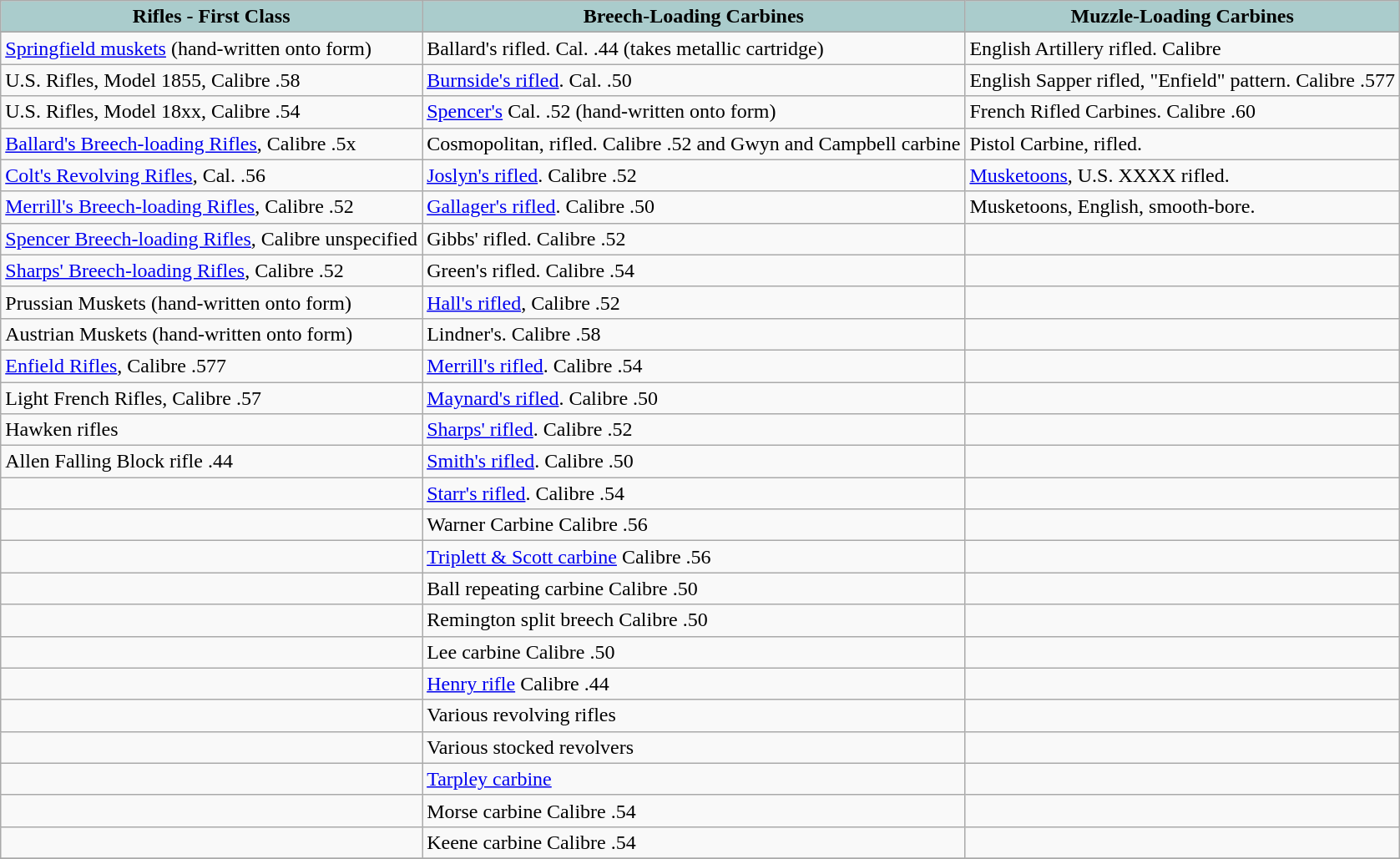<table class="wikitable" style="display: inline-table;">
<tr>
<th style="text-align:center; background:#acc;">Rifles - First Class</th>
<th style="text-align: center; background:#acc;">Breech-Loading Carbines</th>
<th style="text-align:l center; background:#acc;">Muzzle-Loading Carbines</th>
</tr>
<tr>
</tr>
<tr>
<td><a href='#'>Springfield muskets</a> (hand-written onto form)</td>
<td>Ballard's rifled.  Cal. .44 (takes metallic cartridge)</td>
<td>English Artillery rifled. Calibre</td>
</tr>
<tr>
<td>U.S. Rifles, Model 1855, Calibre .58</td>
<td><a href='#'>Burnside's rifled</a>. Cal. .50</td>
<td>English Sapper rifled, "Enfield" pattern.  Calibre .577</td>
</tr>
<tr>
<td>U.S. Rifles, Model 18xx, Calibre .54</td>
<td><a href='#'>Spencer's</a> Cal. .52 (hand-written onto form)</td>
<td>French Rifled Carbines. Calibre .60</td>
</tr>
<tr>
<td><a href='#'>Ballard's Breech-loading Rifles</a>, Calibre .5x</td>
<td>Cosmopolitan, rifled. Calibre .52 and Gwyn and Campbell carbine</td>
<td>Pistol Carbine, rifled.</td>
</tr>
<tr>
<td><a href='#'>Colt's Revolving Rifles</a>, Cal. .56</td>
<td><a href='#'>Joslyn's rifled</a>. Calibre .52</td>
<td><a href='#'>Musketoons</a>, U.S. XXXX rifled.</td>
</tr>
<tr>
<td><a href='#'>Merrill's Breech-loading Rifles</a>, Calibre .52</td>
<td><a href='#'>Gallager's rifled</a>. Calibre .50</td>
<td>Musketoons, English, smooth-bore.</td>
</tr>
<tr>
<td><a href='#'>Spencer Breech-loading Rifles</a>, Calibre unspecified</td>
<td>Gibbs' rifled. Calibre .52</td>
<td></td>
</tr>
<tr>
<td><a href='#'>Sharps' Breech-loading Rifles</a>, Calibre .52</td>
<td>Green's rifled. Calibre .54</td>
<td></td>
</tr>
<tr>
<td>Prussian Muskets (hand-written onto form)</td>
<td><a href='#'>Hall's rifled</a>, Calibre .52</td>
<td></td>
</tr>
<tr>
<td>Austrian Muskets (hand-written onto form)</td>
<td>Lindner's. Calibre .58</td>
<td></td>
</tr>
<tr>
<td><a href='#'>Enfield Rifles</a>, Calibre .577</td>
<td><a href='#'>Merrill's rifled</a>. Calibre .54</td>
<td></td>
</tr>
<tr>
<td>Light French Rifles, Calibre .57</td>
<td><a href='#'>Maynard's rifled</a>. Calibre .50</td>
<td></td>
</tr>
<tr>
<td>Hawken rifles</td>
<td><a href='#'>Sharps' rifled</a>. Calibre .52</td>
<td></td>
</tr>
<tr>
<td>Allen Falling Block rifle .44</td>
<td><a href='#'>Smith's rifled</a>. Calibre .50</td>
<td></td>
</tr>
<tr>
<td></td>
<td><a href='#'>Starr's rifled</a>. Calibre .54</td>
<td></td>
</tr>
<tr>
<td></td>
<td>Warner Carbine Calibre .56</td>
<td></td>
</tr>
<tr>
<td></td>
<td><a href='#'>Triplett & Scott carbine</a> Calibre .56</td>
<td></td>
</tr>
<tr>
<td></td>
<td>Ball repeating carbine Calibre .50</td>
<td></td>
</tr>
<tr>
<td></td>
<td>Remington split breech Calibre .50</td>
<td></td>
</tr>
<tr>
<td></td>
<td>Lee carbine Calibre .50</td>
<td></td>
</tr>
<tr>
<td></td>
<td><a href='#'>Henry rifle</a> Calibre .44</td>
<td></td>
</tr>
<tr>
<td></td>
<td>Various revolving rifles</td>
<td></td>
</tr>
<tr>
<td></td>
<td>Various stocked revolvers</td>
<td></td>
</tr>
<tr>
<td></td>
<td><a href='#'>Tarpley carbine</a></td>
<td></td>
</tr>
<tr>
<td></td>
<td>Morse carbine Calibre .54</td>
<td></td>
</tr>
<tr>
<td></td>
<td>Keene carbine Calibre .54</td>
<td></td>
</tr>
<tr>
</tr>
</table>
